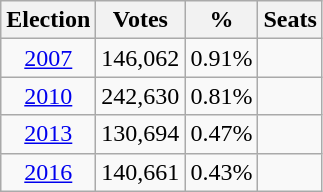<table class=wikitable style="text-align:center">
<tr>
<th>Election</th>
<th>Votes</th>
<th>%</th>
<th>Seats</th>
</tr>
<tr>
<td><a href='#'>2007</a></td>
<td>146,062</td>
<td>0.91%</td>
<td></td>
</tr>
<tr>
<td><a href='#'>2010</a></td>
<td>242,630</td>
<td>0.81%</td>
<td></td>
</tr>
<tr>
<td><a href='#'>2013</a></td>
<td>130,694</td>
<td>0.47%</td>
<td></td>
</tr>
<tr>
<td><a href='#'>2016</a></td>
<td>140,661</td>
<td>0.43%</td>
<td></td>
</tr>
</table>
